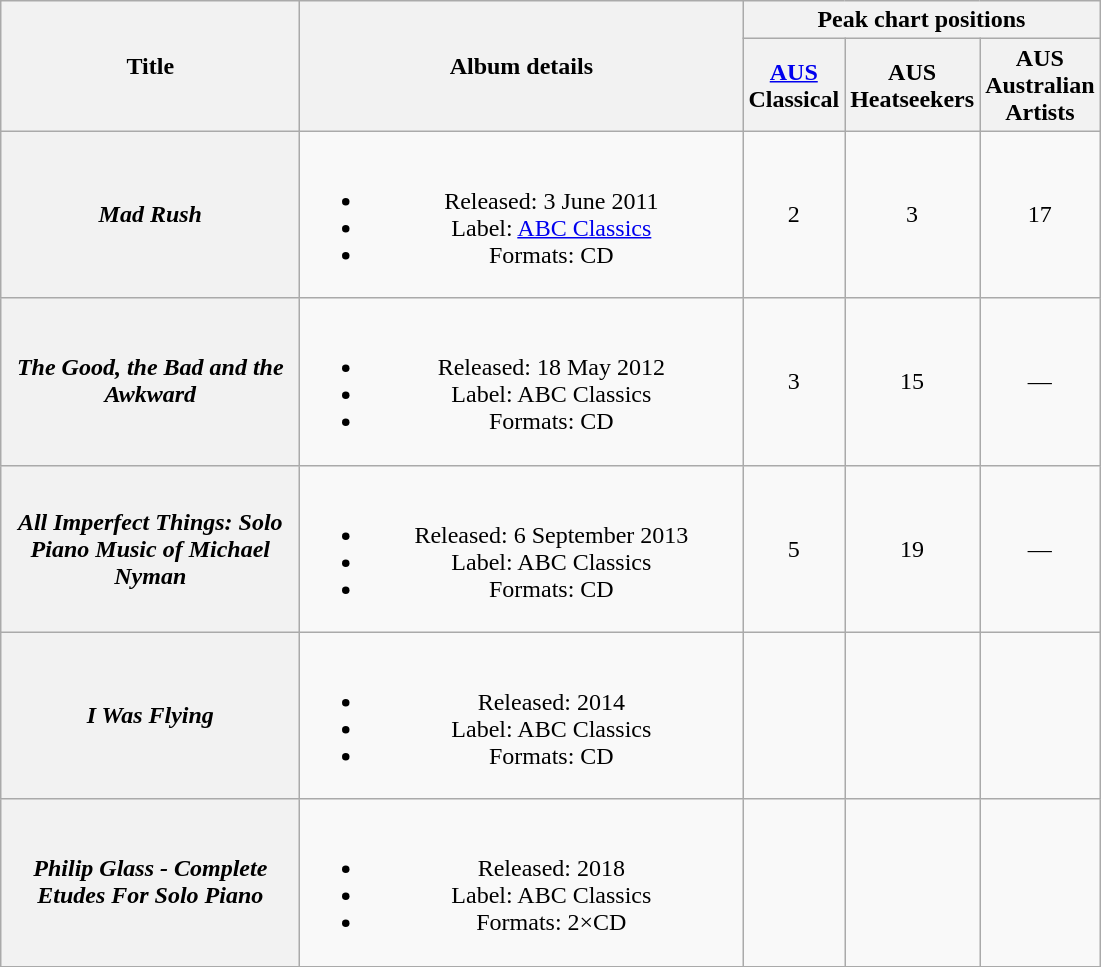<table class="wikitable plainrowheaders" style="text-align:center;">
<tr>
<th scope="col" rowspan="2" style="width:12em;">Title</th>
<th scope="col" rowspan="2" style="width:18em;">Album details</th>
<th scope="col" colspan="3">Peak chart positions</th>
</tr>
<tr>
<th style="width:45px;"><a href='#'>AUS</a> Classical</th>
<th style="width:45px;">AUS Heatseekers</th>
<th style="width:45px;">AUS Australian Artists</th>
</tr>
<tr>
<th scope="row"><em>Mad Rush</em></th>
<td><br><ul><li>Released: 3 June 2011</li><li>Label: <a href='#'>ABC Classics</a></li><li>Formats: CD</li></ul></td>
<td>2</td>
<td>3</td>
<td>17</td>
</tr>
<tr>
<th scope="row"><em>The Good, the Bad and the Awkward</em></th>
<td><br><ul><li>Released: 18 May 2012</li><li>Label: ABC Classics</li><li>Formats: CD</li></ul></td>
<td>3</td>
<td>15</td>
<td>—</td>
</tr>
<tr>
<th scope="row"><em>All Imperfect Things: Solo Piano Music of Michael Nyman</em></th>
<td><br><ul><li>Released: 6 September 2013</li><li>Label: ABC Classics</li><li>Formats: CD</li></ul></td>
<td>5</td>
<td>19</td>
<td>—</td>
</tr>
<tr>
<th scope="row"><em>I Was Flying</em></th>
<td><br><ul><li>Released: 2014</li><li>Label: ABC Classics</li><li>Formats: CD</li></ul></td>
<td></td>
<td></td>
<td></td>
</tr>
<tr>
<th scope="row"><em>Philip Glass - Complete Etudes For Solo Piano</em></th>
<td><br><ul><li>Released: 2018</li><li>Label: ABC Classics</li><li>Formats: 2×CD</li></ul></td>
<td></td>
<td></td>
<td></td>
</tr>
<tr>
</tr>
</table>
